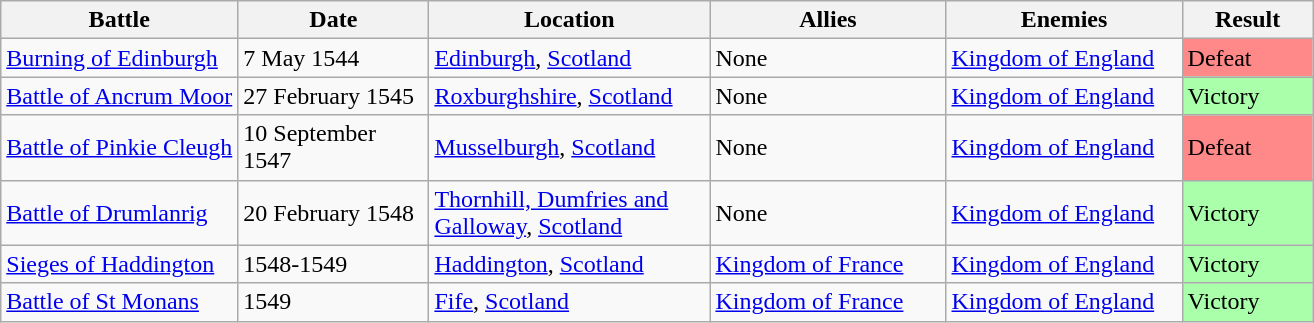<table class="wikitable sortable">
<tr>
<th>Battle</th>
<th width="120">Date</th>
<th width="180">Location</th>
<th width="150">Allies</th>
<th width="150">Enemies</th>
<th width="80">Result</th>
</tr>
<tr>
<td><a href='#'>Burning of Edinburgh</a></td>
<td>7 May 1544</td>
<td><a href='#'>Edinburgh</a>, <a href='#'>Scotland</a></td>
<td>None</td>
<td> <a href='#'>Kingdom of England</a></td>
<td style="background:#F88">Defeat</td>
</tr>
<tr>
<td><a href='#'>Battle of Ancrum Moor</a></td>
<td>27 February 1545</td>
<td><a href='#'>Roxburghshire</a>, <a href='#'>Scotland</a></td>
<td>None</td>
<td> <a href='#'>Kingdom of England</a></td>
<td style="background:#AFA">Victory</td>
</tr>
<tr>
<td><a href='#'>Battle of Pinkie Cleugh</a></td>
<td>10 September 1547</td>
<td><a href='#'>Musselburgh</a>, <a href='#'>Scotland</a></td>
<td>None</td>
<td> <a href='#'>Kingdom of England</a></td>
<td style="background:#F88">Defeat</td>
</tr>
<tr>
<td><a href='#'>Battle of Drumlanrig</a></td>
<td>20 February 1548</td>
<td><a href='#'>Thornhill, Dumfries and Galloway</a>, <a href='#'>Scotland</a></td>
<td>None</td>
<td> <a href='#'>Kingdom of England</a></td>
<td style="background:#AFA">Victory</td>
</tr>
<tr>
<td><a href='#'>Sieges of Haddington</a></td>
<td>1548-1549</td>
<td><a href='#'>Haddington</a>, <a href='#'>Scotland</a></td>
<td> <a href='#'>Kingdom of France</a></td>
<td> <a href='#'>Kingdom of England</a></td>
<td style="background:#AFA">Victory</td>
</tr>
<tr>
<td><a href='#'>Battle of St Monans</a></td>
<td>1549</td>
<td><a href='#'>Fife</a>, <a href='#'>Scotland</a></td>
<td> <a href='#'>Kingdom of France</a></td>
<td> <a href='#'>Kingdom of England</a></td>
<td style="background:#AFA">Victory</td>
</tr>
</table>
